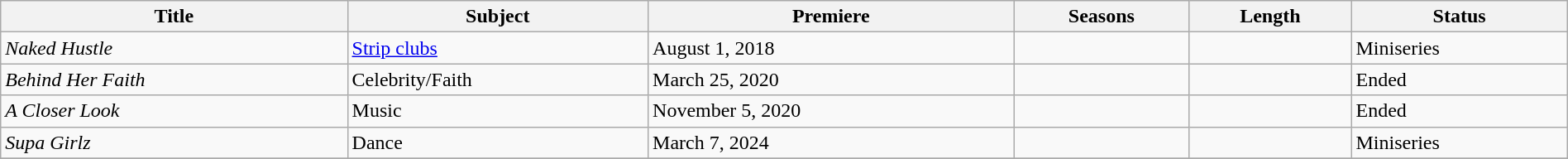<table class="wikitable sortable" style="width:100%;">
<tr>
<th>Title</th>
<th>Subject</th>
<th>Premiere</th>
<th>Seasons</th>
<th>Length</th>
<th>Status</th>
</tr>
<tr>
<td><em>Naked Hustle</em></td>
<td><a href='#'>Strip clubs</a></td>
<td>August 1, 2018</td>
<td></td>
<td></td>
<td>Miniseries</td>
</tr>
<tr>
<td><em>Behind Her Faith</em></td>
<td>Celebrity/Faith</td>
<td>March 25, 2020</td>
<td></td>
<td></td>
<td>Ended</td>
</tr>
<tr>
<td><em>A Closer Look</em></td>
<td>Music</td>
<td>November 5, 2020</td>
<td></td>
<td></td>
<td>Ended</td>
</tr>
<tr>
<td><em>Supa Girlz</em></td>
<td>Dance</td>
<td>March 7, 2024</td>
<td></td>
<td></td>
<td>Miniseries</td>
</tr>
<tr>
</tr>
</table>
